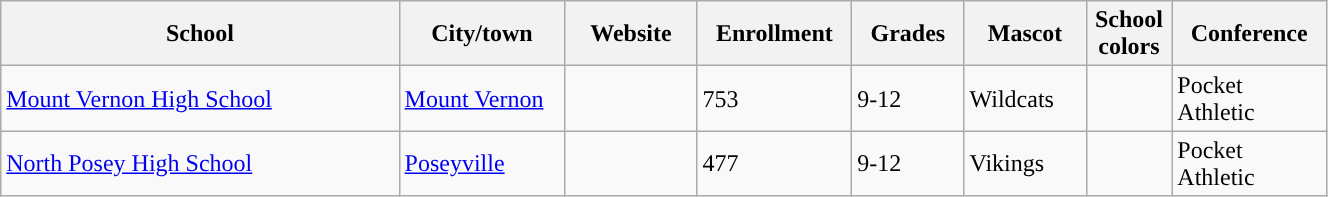<table class="wikitable sortable" width="70%">
<tr>
<th width="20%">School</th>
<th width="08%">City/town</th>
<th width="06%">Website</th>
<th width="04%">Enrollment</th>
<th width="04%">Grades</th>
<th width="04%">Mascot</th>
<th width=01%>School colors</th>
<th width="04%">Conference</th>
</tr>
<tr>
<td><a href='#'>Mount Vernon High School</a></td>
<td><a href='#'>Mount Vernon</a></td>
<td></td>
<td>753</td>
<td>9-12</td>
<td>Wildcats</td>
<td>  </td>
<td>Pocket Athletic</td>
</tr>
<tr>
<td><a href='#'>North Posey High School</a></td>
<td><a href='#'>Poseyville</a></td>
<td></td>
<td>477</td>
<td>9-12</td>
<td>Vikings</td>
<td>  </td>
<td>Pocket Athletic</td>
</tr>
</table>
